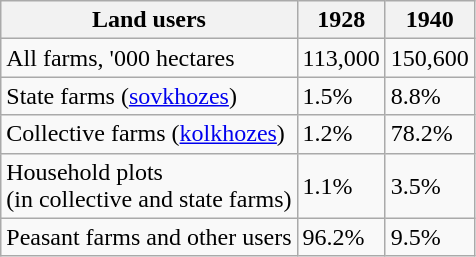<table class="wikitable">
<tr>
<th>Land users</th>
<th>1928</th>
<th>1940</th>
</tr>
<tr>
<td>All farms, '000 hectares</td>
<td>113,000</td>
<td>150,600</td>
</tr>
<tr>
<td>State farms (<a href='#'>sovkhozes</a>)</td>
<td>1.5%</td>
<td>8.8%</td>
</tr>
<tr>
<td>Collective farms (<a href='#'>kolkhozes</a>)</td>
<td>1.2%</td>
<td>78.2%</td>
</tr>
<tr>
<td>Household plots<br> (in collective and state farms)</td>
<td>1.1%</td>
<td>3.5%</td>
</tr>
<tr>
<td>Peasant farms and other users</td>
<td>96.2%</td>
<td>9.5%</td>
</tr>
</table>
